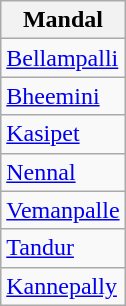<table class="wikitable sortable static-row-numbers static-row-header-hash">
<tr>
<th>Mandal</th>
</tr>
<tr>
<td><a href='#'>Bellampalli</a></td>
</tr>
<tr>
<td><a href='#'>Bheemini</a></td>
</tr>
<tr>
<td><a href='#'>Kasipet</a></td>
</tr>
<tr>
<td><a href='#'>Nennal</a></td>
</tr>
<tr>
<td><a href='#'>Vemanpalle</a></td>
</tr>
<tr>
<td><a href='#'>Tandur</a></td>
</tr>
<tr>
<td><a href='#'>Kannepally</a></td>
</tr>
</table>
